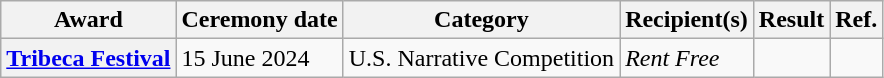<table class="wikitable sortable plainrowheaders">
<tr>
<th scope="col">Award</th>
<th scope="col">Ceremony date</th>
<th scope="col">Category</th>
<th scope="col">Recipient(s)</th>
<th scope="col">Result</th>
<th scope="col">Ref.</th>
</tr>
<tr>
<th scope="row"><a href='#'>Tribeca Festival</a></th>
<td>15 June 2024</td>
<td>U.S. Narrative Competition</td>
<td><em>Rent Free</em></td>
<td></td>
<td align="center"></td>
</tr>
</table>
